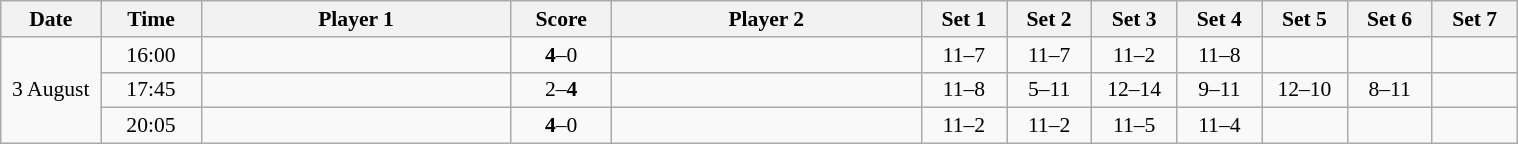<table class="wikitable" style="text-align: center; font-size:90% ">
<tr>
<th width="60">Date</th>
<th width="60">Time</th>
<th align="right" width="200">Player 1</th>
<th width="60">Score</th>
<th align="left" width="200">Player 2</th>
<th width="50">Set 1</th>
<th width="50">Set 2</th>
<th width="50">Set 3</th>
<th width="50">Set 4</th>
<th width="50">Set 5</th>
<th width="50">Set 6</th>
<th width="50">Set 7</th>
</tr>
<tr>
<td rowspan=3>3 August</td>
<td>16:00</td>
<td align=left><strong></strong></td>
<td align=center><strong>4</strong>–0</td>
<td align=left></td>
<td>11–7</td>
<td>11–7</td>
<td>11–2</td>
<td>11–8</td>
<td></td>
<td></td>
<td></td>
</tr>
<tr>
<td>17:45</td>
<td align=left></td>
<td align=center>2–<strong>4</strong></td>
<td align=left><strong></strong></td>
<td>11–8</td>
<td>5–11</td>
<td>12–14</td>
<td>9–11</td>
<td>12–10</td>
<td>8–11</td>
<td></td>
</tr>
<tr>
<td>20:05</td>
<td align=left><strong></strong></td>
<td align=center><strong>4</strong>–0</td>
<td align=left></td>
<td>11–2</td>
<td>11–2</td>
<td>11–5</td>
<td>11–4</td>
<td></td>
<td></td>
<td></td>
</tr>
</table>
